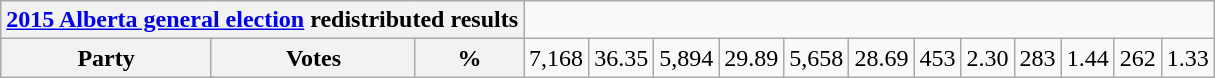<table class=wikitable>
<tr>
<th colspan=4><a href='#'>2015 Alberta general election</a> redistributed results</th>
</tr>
<tr>
<th colspan=2>Party</th>
<th>Votes</th>
<th>%<br></th>
<td align=right>7,168</td>
<td align=right>36.35<br></td>
<td align=right>5,894</td>
<td align=right>29.89<br></td>
<td align=right>5,658</td>
<td align=right>28.69<br></td>
<td align=right>453</td>
<td align=right>2.30<br></td>
<td align=right>283</td>
<td align=right>1.44<br></td>
<td align=right>262</td>
<td align=right>1.33<br></td>
</tr>
</table>
